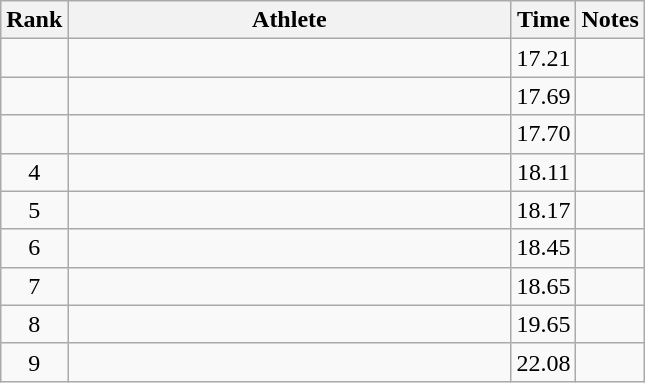<table class="wikitable" style="text-align:center">
<tr>
<th>Rank</th>
<th Style="width:18em">Athlete</th>
<th>Time</th>
<th>Notes</th>
</tr>
<tr>
<td></td>
<td style="text-align:left"></td>
<td>17.21</td>
<td></td>
</tr>
<tr>
<td></td>
<td style="text-align:left"></td>
<td>17.69</td>
<td></td>
</tr>
<tr>
<td></td>
<td style="text-align:left"></td>
<td>17.70</td>
<td></td>
</tr>
<tr>
<td>4</td>
<td style="text-align:left"></td>
<td>18.11</td>
<td></td>
</tr>
<tr>
<td>5</td>
<td style="text-align:left"></td>
<td>18.17</td>
<td></td>
</tr>
<tr>
<td>6</td>
<td style="text-align:left"></td>
<td>18.45</td>
<td></td>
</tr>
<tr>
<td>7</td>
<td style="text-align:left"></td>
<td>18.65</td>
<td></td>
</tr>
<tr>
<td>8</td>
<td style="text-align:left"></td>
<td>19.65</td>
<td></td>
</tr>
<tr>
<td>9</td>
<td style="text-align:left"></td>
<td>22.08</td>
<td></td>
</tr>
</table>
